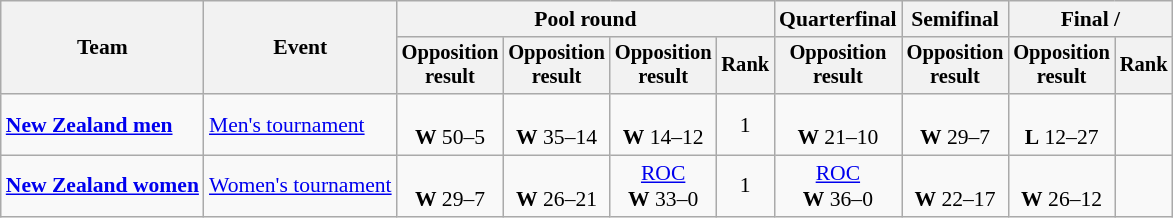<table class=wikitable style=font-size:90%;text-align:center>
<tr>
<th rowspan=2>Team</th>
<th rowspan=2>Event</th>
<th colspan=4>Pool round</th>
<th>Quarterfinal</th>
<th>Semifinal</th>
<th colspan=2>Final / </th>
</tr>
<tr style=font-size:95%>
<th>Opposition<br>result</th>
<th>Opposition<br>result</th>
<th>Opposition<br>result</th>
<th>Rank</th>
<th>Opposition<br>result</th>
<th>Opposition<br>result</th>
<th>Opposition<br>result</th>
<th>Rank</th>
</tr>
<tr>
<td align=left><strong><a href='#'>New Zealand men</a></strong></td>
<td align=left><a href='#'>Men's tournament</a></td>
<td><br><strong>W</strong> 50–5</td>
<td><br><strong>W</strong> 35–14</td>
<td><br><strong>W</strong> 14–12</td>
<td>1</td>
<td><br><strong>W</strong> 21–10</td>
<td><br><strong>W</strong> 29–7</td>
<td><br><strong>L</strong> 12–27</td>
<td></td>
</tr>
<tr>
<td align=left><strong><a href='#'>New Zealand women</a></strong></td>
<td align=left><a href='#'>Women's tournament</a></td>
<td><br><strong>W</strong> 29–7</td>
<td><br><strong>W</strong> 26–21</td>
<td> <a href='#'>ROC</a><br><strong>W</strong> 33–0</td>
<td>1</td>
<td> <a href='#'>ROC</a><br><strong>W</strong> 36–0</td>
<td><br><strong>W</strong> 22–17</td>
<td><br><strong>W</strong> 26–12</td>
<td></td>
</tr>
</table>
